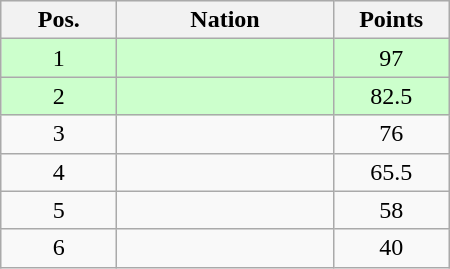<table class="wikitable gauche" cellspacing="1" style="width:300px;">
<tr style="background:#efefef; text-align:center;">
<th style="width:70px;">Pos.</th>
<th>Nation</th>
<th style="width:70px;">Points</th>
</tr>
<tr style="vertical-align:top; text-align:center; background:#ccffcc;">
<td>1</td>
<td style="text-align:left;"></td>
<td>97</td>
</tr>
<tr style="vertical-align:top; text-align:center; background:#ccffcc;">
<td>2</td>
<td style="text-align:left;"></td>
<td>82.5</td>
</tr>
<tr style="vertical-align:top; text-align:center;">
<td>3</td>
<td style="text-align:left;"></td>
<td>76</td>
</tr>
<tr style="vertical-align:top; text-align:center;">
<td>4</td>
<td style="text-align:left;"></td>
<td>65.5</td>
</tr>
<tr style="vertical-align:top; text-align:center;">
<td>5</td>
<td style="text-align:left;"></td>
<td>58</td>
</tr>
<tr style="vertical-align:top; text-align:center;">
<td>6</td>
<td style="text-align:left;"></td>
<td>40</td>
</tr>
</table>
